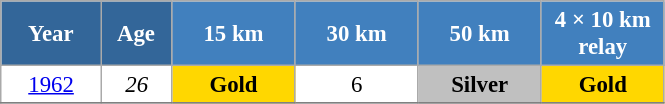<table class="wikitable" style="font-size:95%; text-align:center; border:grey solid 1px; border-collapse:collapse; background:#ffffff;">
<tr>
<th style="background-color:#369; color:white; width:60px;"> Year </th>
<th style="background-color:#369; color:white; width:40px;"> Age </th>
<th style="background-color:#4180be; color:white; width:75px;"> 15 km </th>
<th style="background-color:#4180be; color:white; width:75px;"> 30 km </th>
<th style="background-color:#4180be; color:white; width:75px;"> 50 km </th>
<th style="background-color:#4180be; color:white; width:75px;"> 4 × 10 km <br> relay </th>
</tr>
<tr>
<td><a href='#'>1962</a></td>
<td><em>26</em></td>
<td style="background:gold;"><strong>Gold</strong></td>
<td>6</td>
<td style="background:silver;"><strong>Silver</strong></td>
<td style="background:gold;"><strong>Gold</strong></td>
</tr>
<tr>
</tr>
</table>
